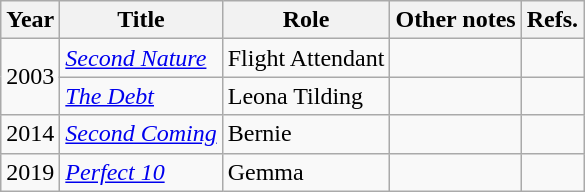<table class="wikitable">
<tr>
<th>Year</th>
<th>Title</th>
<th>Role</th>
<th>Other notes</th>
<th>Refs.</th>
</tr>
<tr>
<td rowspan=2>2003</td>
<td><em><a href='#'>Second Nature</a></em></td>
<td>Flight Attendant</td>
<td></td>
<td></td>
</tr>
<tr>
<td><em><a href='#'>The Debt</a></em></td>
<td>Leona Tilding</td>
<td></td>
<td></td>
</tr>
<tr>
<td>2014</td>
<td><em><a href='#'>Second Coming</a></em></td>
<td>Bernie</td>
<td></td>
<td></td>
</tr>
<tr>
<td>2019</td>
<td><a href='#'><em>Perfect 10</em></a></td>
<td>Gemma</td>
<td></td>
<td></td>
</tr>
</table>
